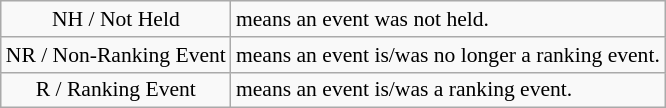<table class="wikitable" style="font-size:90%">
<tr>
<td style="text-align:center; colspan="4">NH / Not Held</td>
<td>means an event was not held.</td>
</tr>
<tr>
<td style="text-align:center; colspan="4">NR / Non-Ranking Event</td>
<td>means an event is/was no longer a ranking event.</td>
</tr>
<tr>
<td style="text-align:center; colspan="4">R / Ranking Event</td>
<td>means an event is/was a ranking event.</td>
</tr>
</table>
